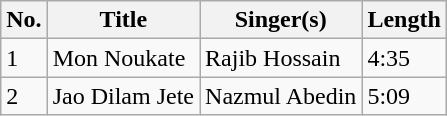<table class="wikitable">
<tr>
<th colspan="4">No.</th>
<th colspan="4">Title</th>
<th colspan="4">Singer(s)</th>
<th colspan="4">Length</th>
</tr>
<tr>
<td colspan="4">1</td>
<td colspan="4">Mon Noukate</td>
<td colspan="4">Rajib Hossain</td>
<td colspan="4">4:35</td>
</tr>
<tr>
<td colspan="4">2</td>
<td colspan="4">Jao Dilam Jete</td>
<td colspan="4">Nazmul Abedin</td>
<td colspan="4">5:09</td>
</tr>
</table>
